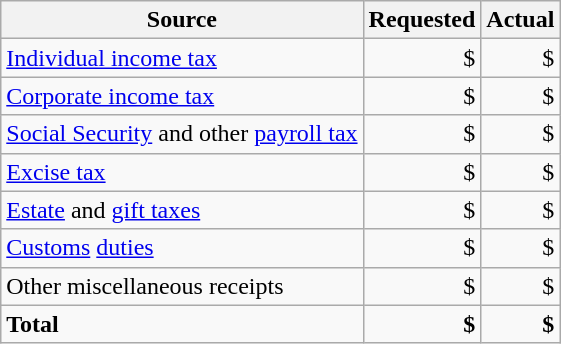<table class="wikitable sortable">
<tr>
<th>Source</th>
<th data-sort-type="currency">Requested </th>
<th data-sort-type="currency">Actual </th>
</tr>
<tr>
<td><a href='#'>Individual income tax</a></td>
<td style="text-align:right">$</td>
<td style="text-align:right">$</td>
</tr>
<tr>
<td><a href='#'>Corporate income tax</a></td>
<td style="text-align:right">$</td>
<td style="text-align:right">$</td>
</tr>
<tr>
<td><a href='#'>Social Security</a> and other <a href='#'>payroll tax</a></td>
<td style="text-align:right">$</td>
<td style="text-align:right">$</td>
</tr>
<tr>
<td><a href='#'>Excise tax</a></td>
<td style="text-align:right">$</td>
<td style="text-align:right">$</td>
</tr>
<tr>
<td><a href='#'>Estate</a> and <a href='#'>gift taxes</a></td>
<td style="text-align:right">$</td>
<td style="text-align:right">$</td>
</tr>
<tr>
<td><a href='#'>Customs</a> <a href='#'>duties</a></td>
<td style="text-align:right">$</td>
<td style="text-align:right">$</td>
</tr>
<tr>
<td>Other miscellaneous receipts</td>
<td style="text-align:right">$</td>
<td style="text-align:right">$</td>
</tr>
<tr class="sortbottom">
<td><strong>Total</strong></td>
<td style="text-align:right"><strong>$</strong></td>
<td style="text-align:right"><strong>$</strong></td>
</tr>
</table>
